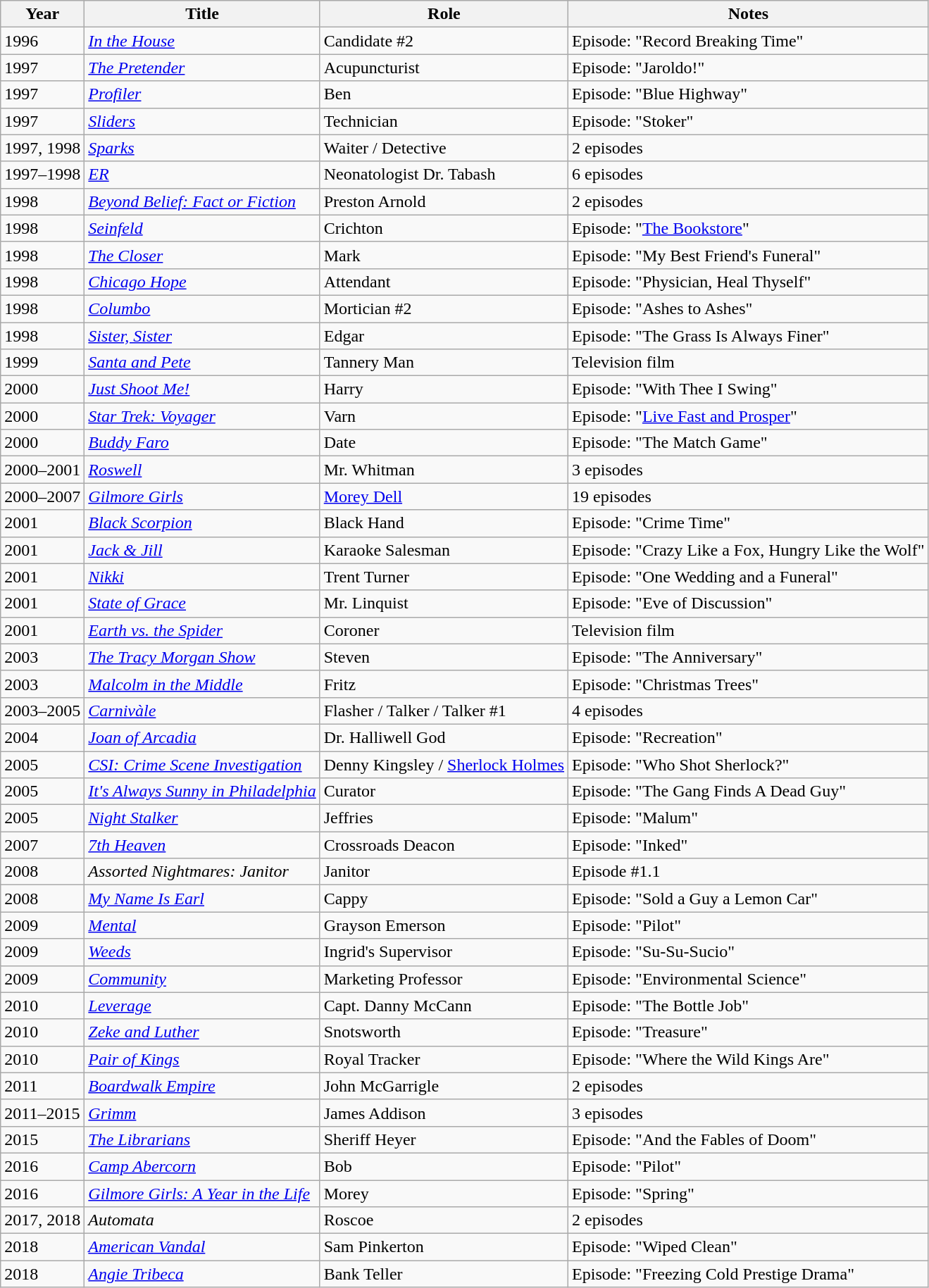<table class="wikitable sortable">
<tr>
<th>Year</th>
<th>Title</th>
<th>Role</th>
<th>Notes</th>
</tr>
<tr>
<td>1996</td>
<td><a href='#'><em>In the House</em></a></td>
<td>Candidate #2</td>
<td>Episode: "Record Breaking Time"</td>
</tr>
<tr>
<td>1997</td>
<td><a href='#'><em>The Pretender</em></a></td>
<td>Acupuncturist</td>
<td>Episode: "Jaroldo!"</td>
</tr>
<tr>
<td>1997</td>
<td><a href='#'><em>Profiler</em></a></td>
<td>Ben</td>
<td>Episode: "Blue Highway"</td>
</tr>
<tr>
<td>1997</td>
<td><em><a href='#'>Sliders</a></em></td>
<td>Technician</td>
<td>Episode: "Stoker"</td>
</tr>
<tr>
<td>1997, 1998</td>
<td><a href='#'><em>Sparks</em></a></td>
<td>Waiter / Detective</td>
<td>2 episodes</td>
</tr>
<tr>
<td>1997–1998</td>
<td><a href='#'><em>ER</em></a></td>
<td>Neonatologist Dr. Tabash</td>
<td>6 episodes</td>
</tr>
<tr>
<td>1998</td>
<td><em><a href='#'>Beyond Belief: Fact or Fiction</a></em></td>
<td>Preston Arnold</td>
<td>2 episodes</td>
</tr>
<tr>
<td>1998</td>
<td><em><a href='#'>Seinfeld</a></em></td>
<td>Crichton</td>
<td>Episode: "<a href='#'>The Bookstore</a>"</td>
</tr>
<tr>
<td>1998</td>
<td><em><a href='#'>The Closer</a></em></td>
<td>Mark</td>
<td>Episode: "My Best Friend's Funeral"</td>
</tr>
<tr>
<td>1998</td>
<td><em><a href='#'>Chicago Hope</a></em></td>
<td>Attendant</td>
<td>Episode: "Physician, Heal Thyself"</td>
</tr>
<tr>
<td>1998</td>
<td><em><a href='#'>Columbo</a></em></td>
<td>Mortician #2</td>
<td>Episode: "Ashes to Ashes"</td>
</tr>
<tr>
<td>1998</td>
<td><a href='#'><em>Sister, Sister</em></a></td>
<td>Edgar</td>
<td>Episode: "The Grass Is Always Finer"</td>
</tr>
<tr>
<td>1999</td>
<td><em><a href='#'>Santa and Pete</a></em></td>
<td>Tannery Man</td>
<td>Television film</td>
</tr>
<tr>
<td>2000</td>
<td><em><a href='#'>Just Shoot Me!</a></em></td>
<td>Harry</td>
<td>Episode: "With Thee I Swing"</td>
</tr>
<tr>
<td>2000</td>
<td><em><a href='#'>Star Trek: Voyager</a></em></td>
<td>Varn</td>
<td>Episode: "<a href='#'>Live Fast and Prosper</a>"</td>
</tr>
<tr>
<td>2000</td>
<td><em><a href='#'>Buddy Faro</a></em></td>
<td>Date</td>
<td>Episode: "The Match Game"</td>
</tr>
<tr>
<td>2000–2001</td>
<td><a href='#'><em>Roswell</em></a></td>
<td>Mr. Whitman</td>
<td>3 episodes</td>
</tr>
<tr>
<td>2000–2007</td>
<td><em><a href='#'>Gilmore Girls</a></em></td>
<td><a href='#'>Morey Dell</a></td>
<td>19 episodes</td>
</tr>
<tr>
<td>2001</td>
<td><a href='#'><em>Black Scorpion</em></a></td>
<td>Black Hand</td>
<td>Episode: "Crime Time"</td>
</tr>
<tr>
<td>2001</td>
<td><a href='#'><em>Jack & Jill</em></a></td>
<td>Karaoke Salesman</td>
<td>Episode: "Crazy Like a Fox, Hungry Like the Wolf"</td>
</tr>
<tr>
<td>2001</td>
<td><a href='#'><em>Nikki</em></a></td>
<td>Trent Turner</td>
<td>Episode: "One Wedding and a Funeral"</td>
</tr>
<tr>
<td>2001</td>
<td><a href='#'><em>State of Grace</em></a></td>
<td>Mr. Linquist</td>
<td>Episode: "Eve of Discussion"</td>
</tr>
<tr>
<td>2001</td>
<td><a href='#'><em>Earth vs. the Spider</em></a></td>
<td>Coroner</td>
<td>Television film</td>
</tr>
<tr>
<td>2003</td>
<td><em><a href='#'>The Tracy Morgan Show</a></em></td>
<td>Steven</td>
<td>Episode: "The Anniversary"</td>
</tr>
<tr>
<td>2003</td>
<td><em><a href='#'>Malcolm in the Middle</a></em></td>
<td>Fritz</td>
<td>Episode: "Christmas Trees"</td>
</tr>
<tr>
<td>2003–2005</td>
<td><em><a href='#'>Carnivàle</a></em></td>
<td>Flasher / Talker / Talker #1</td>
<td>4 episodes</td>
</tr>
<tr>
<td>2004</td>
<td><em><a href='#'>Joan of Arcadia</a></em></td>
<td>Dr. Halliwell God</td>
<td>Episode: "Recreation"</td>
</tr>
<tr>
<td>2005</td>
<td><em><a href='#'>CSI: Crime Scene Investigation</a></em></td>
<td>Denny Kingsley / <a href='#'>Sherlock Holmes</a></td>
<td>Episode: "Who Shot Sherlock?"</td>
</tr>
<tr>
<td>2005</td>
<td><em><a href='#'>It's Always Sunny in Philadelphia</a></em></td>
<td>Curator</td>
<td>Episode: "The Gang Finds A Dead Guy"</td>
</tr>
<tr>
<td>2005</td>
<td><a href='#'><em>Night Stalker</em></a></td>
<td>Jeffries</td>
<td>Episode: "Malum"</td>
</tr>
<tr>
<td>2007</td>
<td><a href='#'><em>7th Heaven</em></a></td>
<td>Crossroads Deacon</td>
<td>Episode: "Inked"</td>
</tr>
<tr>
<td>2008</td>
<td><em>Assorted Nightmares: Janitor</em></td>
<td>Janitor</td>
<td>Episode #1.1</td>
</tr>
<tr>
<td>2008</td>
<td><em><a href='#'>My Name Is Earl</a></em></td>
<td>Cappy</td>
<td>Episode: "Sold a Guy a Lemon Car"</td>
</tr>
<tr>
<td>2009</td>
<td><a href='#'><em>Mental</em></a></td>
<td>Grayson Emerson</td>
<td>Episode: "Pilot"</td>
</tr>
<tr>
<td>2009</td>
<td><a href='#'><em>Weeds</em></a></td>
<td>Ingrid's Supervisor</td>
<td>Episode: "Su-Su-Sucio"</td>
</tr>
<tr>
<td>2009</td>
<td><a href='#'><em>Community</em></a></td>
<td>Marketing Professor</td>
<td>Episode: "Environmental Science"</td>
</tr>
<tr>
<td>2010</td>
<td><a href='#'><em>Leverage</em></a></td>
<td>Capt. Danny McCann</td>
<td>Episode: "The Bottle Job"</td>
</tr>
<tr>
<td>2010</td>
<td><em><a href='#'>Zeke and Luther</a></em></td>
<td>Snotsworth</td>
<td>Episode: "Treasure"</td>
</tr>
<tr>
<td>2010</td>
<td><em><a href='#'>Pair of Kings</a></em></td>
<td>Royal Tracker</td>
<td>Episode: "Where the Wild Kings Are"</td>
</tr>
<tr>
<td>2011</td>
<td><em><a href='#'>Boardwalk Empire</a></em></td>
<td>John McGarrigle</td>
<td>2 episodes</td>
</tr>
<tr>
<td>2011–2015</td>
<td><a href='#'><em>Grimm</em></a></td>
<td>James Addison</td>
<td>3 episodes</td>
</tr>
<tr>
<td>2015</td>
<td><a href='#'><em>The Librarians</em></a></td>
<td>Sheriff Heyer</td>
<td>Episode: "And the Fables of Doom"</td>
</tr>
<tr>
<td>2016</td>
<td><em><a href='#'>Camp Abercorn</a></em></td>
<td>Bob</td>
<td>Episode: "Pilot"</td>
</tr>
<tr>
<td>2016</td>
<td><em><a href='#'>Gilmore Girls: A Year in the Life</a></em></td>
<td>Morey</td>
<td>Episode: "Spring"</td>
</tr>
<tr>
<td>2017, 2018</td>
<td><em>Automata</em></td>
<td>Roscoe</td>
<td>2 episodes</td>
</tr>
<tr>
<td>2018</td>
<td><em><a href='#'>American Vandal</a></em></td>
<td>Sam Pinkerton</td>
<td>Episode: "Wiped Clean"</td>
</tr>
<tr>
<td>2018</td>
<td><em><a href='#'>Angie Tribeca</a></em></td>
<td>Bank Teller</td>
<td>Episode: "Freezing Cold Prestige Drama"</td>
</tr>
</table>
